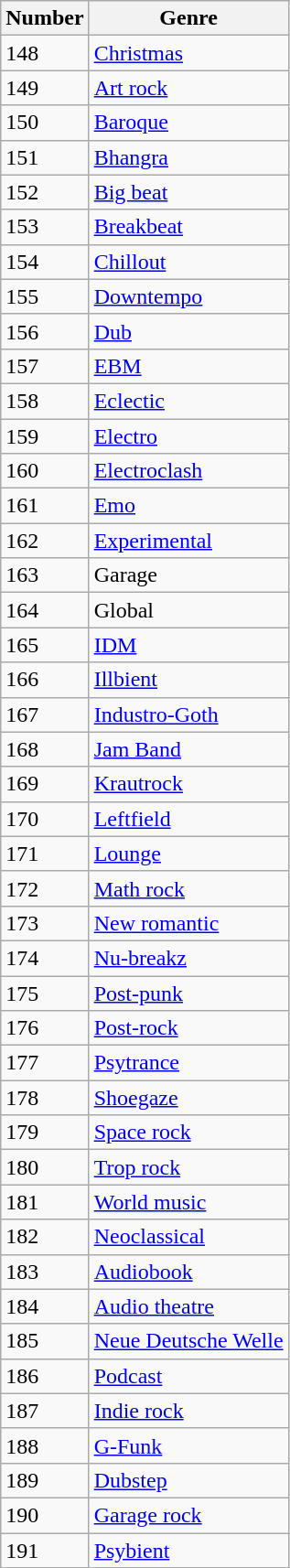<table class="wikitable">
<tr>
<th>Number</th>
<th>Genre</th>
</tr>
<tr>
<td>148</td>
<td><a href='#'>Christmas</a></td>
</tr>
<tr>
<td>149</td>
<td><a href='#'>Art rock</a></td>
</tr>
<tr>
<td>150</td>
<td><a href='#'>Baroque</a></td>
</tr>
<tr>
<td>151</td>
<td><a href='#'>Bhangra</a></td>
</tr>
<tr>
<td>152</td>
<td><a href='#'>Big beat</a></td>
</tr>
<tr>
<td>153</td>
<td><a href='#'>Breakbeat</a></td>
</tr>
<tr>
<td>154</td>
<td><a href='#'>Chillout</a></td>
</tr>
<tr>
<td>155</td>
<td><a href='#'>Downtempo</a></td>
</tr>
<tr>
<td>156</td>
<td><a href='#'>Dub</a></td>
</tr>
<tr>
<td>157</td>
<td><a href='#'>EBM</a></td>
</tr>
<tr>
<td>158</td>
<td><a href='#'>Eclectic</a></td>
</tr>
<tr>
<td>159</td>
<td><a href='#'>Electro</a></td>
</tr>
<tr>
<td>160</td>
<td><a href='#'>Electroclash</a></td>
</tr>
<tr>
<td>161</td>
<td><a href='#'>Emo</a></td>
</tr>
<tr>
<td>162</td>
<td><a href='#'>Experimental</a></td>
</tr>
<tr>
<td>163</td>
<td>Garage</td>
</tr>
<tr>
<td>164</td>
<td>Global</td>
</tr>
<tr>
<td>165</td>
<td><a href='#'>IDM</a></td>
</tr>
<tr>
<td>166</td>
<td><a href='#'>Illbient</a></td>
</tr>
<tr>
<td>167</td>
<td><a href='#'>Industro-Goth</a></td>
</tr>
<tr>
<td>168</td>
<td><a href='#'>Jam Band</a></td>
</tr>
<tr>
<td>169</td>
<td><a href='#'>Krautrock</a></td>
</tr>
<tr>
<td>170</td>
<td><a href='#'>Leftfield</a></td>
</tr>
<tr>
<td>171</td>
<td><a href='#'>Lounge</a></td>
</tr>
<tr>
<td>172</td>
<td><a href='#'>Math rock</a></td>
</tr>
<tr>
<td>173</td>
<td><a href='#'>New romantic</a></td>
</tr>
<tr>
<td>174</td>
<td><a href='#'>Nu-breakz</a></td>
</tr>
<tr>
<td>175</td>
<td><a href='#'>Post-punk</a></td>
</tr>
<tr>
<td>176</td>
<td><a href='#'>Post-rock</a></td>
</tr>
<tr>
<td>177</td>
<td><a href='#'>Psytrance</a></td>
</tr>
<tr>
<td>178</td>
<td><a href='#'>Shoegaze</a></td>
</tr>
<tr>
<td>179</td>
<td><a href='#'>Space rock</a></td>
</tr>
<tr>
<td>180</td>
<td><a href='#'>Trop rock</a></td>
</tr>
<tr>
<td>181</td>
<td><a href='#'>World music</a></td>
</tr>
<tr>
<td>182</td>
<td><a href='#'>Neoclassical</a></td>
</tr>
<tr>
<td>183</td>
<td><a href='#'>Audiobook</a></td>
</tr>
<tr>
<td>184</td>
<td><a href='#'>Audio theatre</a></td>
</tr>
<tr>
<td>185</td>
<td><a href='#'>Neue Deutsche Welle</a></td>
</tr>
<tr>
<td>186</td>
<td><a href='#'>Podcast</a></td>
</tr>
<tr>
<td>187</td>
<td><a href='#'>Indie rock</a></td>
</tr>
<tr>
<td>188</td>
<td><a href='#'>G-Funk</a></td>
</tr>
<tr>
<td>189</td>
<td><a href='#'>Dubstep</a></td>
</tr>
<tr>
<td>190</td>
<td><a href='#'>Garage rock</a></td>
</tr>
<tr>
<td>191</td>
<td><a href='#'>Psybient</a></td>
</tr>
</table>
